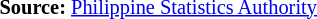<table style="font-size:85%;" '|>
<tr>
<td><br><p>
<strong>Source:</strong> <a href='#'>Philippine Statistics Authority</a>
</p></td>
</tr>
</table>
